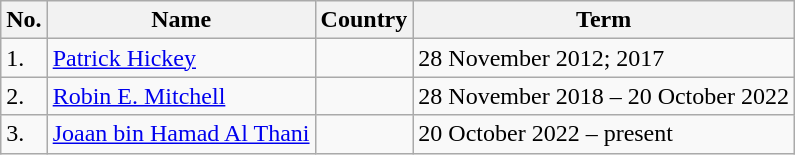<table class="wikitable">
<tr>
<th>No.</th>
<th>Name</th>
<th>Country</th>
<th>Term</th>
</tr>
<tr>
<td>1.</td>
<td><a href='#'>Patrick Hickey</a></td>
<td></td>
<td>28 November 2012; 2017</td>
</tr>
<tr>
<td>2.</td>
<td><a href='#'>Robin E. Mitchell</a></td>
<td></td>
<td>28 November 2018 – 20 October 2022</td>
</tr>
<tr>
<td>3.</td>
<td><a href='#'>Joaan bin Hamad Al Thani</a></td>
<td></td>
<td>20 October 2022 – present</td>
</tr>
</table>
